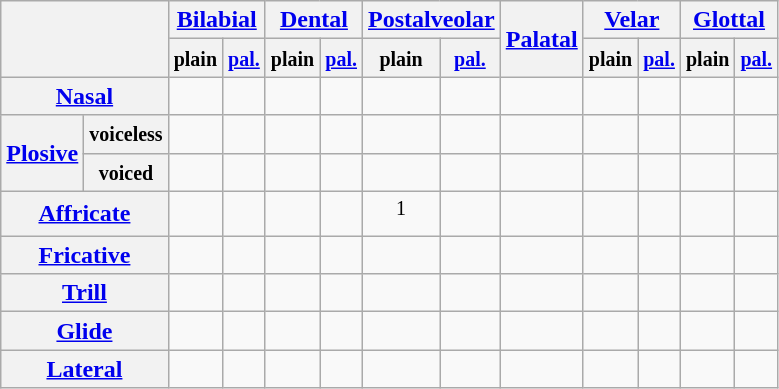<table class="wikitable" style="text-align:center">
<tr>
<th colspan="2" rowspan="2"></th>
<th colspan="2"><a href='#'>Bilabial</a></th>
<th colspan="2"><a href='#'>Dental</a></th>
<th colspan="2"><a href='#'>Postalveolar</a></th>
<th rowspan="2"><a href='#'>Palatal</a></th>
<th colspan="2"><a href='#'>Velar</a></th>
<th colspan="2"><a href='#'>Glottal</a></th>
</tr>
<tr>
<th><small>plain</small></th>
<th><small><a href='#'>pal.</a></small></th>
<th><small>plain</small></th>
<th><small><a href='#'>pal.</a></small></th>
<th><small>plain</small></th>
<th><small><a href='#'>pal.</a></small></th>
<th><small>plain</small></th>
<th><small><a href='#'>pal.</a></small></th>
<th><small>plain</small></th>
<th><small><a href='#'>pal.</a></small></th>
</tr>
<tr>
<th colspan="2"><a href='#'>Nasal</a></th>
<td></td>
<td></td>
<td></td>
<td></td>
<td></td>
<td></td>
<td></td>
<td></td>
<td></td>
<td></td>
<td></td>
</tr>
<tr>
<th rowspan="2"><a href='#'>Plosive</a></th>
<th><small>voiceless</small></th>
<td></td>
<td></td>
<td></td>
<td></td>
<td></td>
<td></td>
<td></td>
<td></td>
<td></td>
<td></td>
<td></td>
</tr>
<tr>
<th><small>voiced</small></th>
<td></td>
<td></td>
<td></td>
<td></td>
<td></td>
<td></td>
<td></td>
<td></td>
<td></td>
<td></td>
<td></td>
</tr>
<tr>
<th colspan="2"><a href='#'>Affricate</a></th>
<td></td>
<td></td>
<td></td>
<td></td>
<td><sup>1</sup></td>
<td></td>
<td></td>
<td></td>
<td></td>
<td></td>
<td></td>
</tr>
<tr>
<th colspan="2"><a href='#'>Fricative</a></th>
<td></td>
<td></td>
<td></td>
<td></td>
<td></td>
<td></td>
<td></td>
<td></td>
<td></td>
<td></td>
<td></td>
</tr>
<tr>
<th colspan="2"><a href='#'>Trill</a></th>
<td></td>
<td></td>
<td></td>
<td></td>
<td></td>
<td></td>
<td></td>
<td></td>
<td></td>
<td></td>
<td></td>
</tr>
<tr>
<th colspan="2"><a href='#'>Glide</a></th>
<td></td>
<td></td>
<td></td>
<td></td>
<td></td>
<td></td>
<td></td>
<td></td>
<td></td>
<td></td>
<td></td>
</tr>
<tr>
<th colspan="2"><a href='#'>Lateral</a></th>
<td></td>
<td></td>
<td></td>
<td></td>
<td></td>
<td></td>
<td></td>
<td></td>
<td></td>
<td></td>
<td></td>
</tr>
</table>
